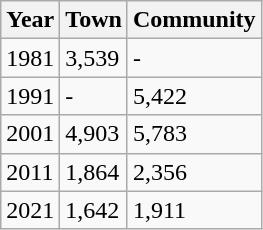<table class=wikitable>
<tr>
<th>Year</th>
<th>Town</th>
<th>Community</th>
</tr>
<tr>
<td>1981</td>
<td>3,539</td>
<td>-</td>
</tr>
<tr>
<td>1991</td>
<td>-</td>
<td>5,422</td>
</tr>
<tr>
<td>2001</td>
<td>4,903</td>
<td>5,783</td>
</tr>
<tr>
<td>2011</td>
<td>1,864</td>
<td>2,356</td>
</tr>
<tr>
<td>2021</td>
<td>1,642</td>
<td>1,911</td>
</tr>
</table>
